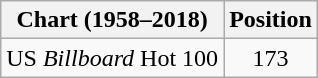<table class="wikitable plainrowheaders">
<tr>
<th>Chart (1958–2018)</th>
<th>Position</th>
</tr>
<tr>
<td>US <em>Billboard</em> Hot 100</td>
<td style="text-align:center;">173</td>
</tr>
</table>
